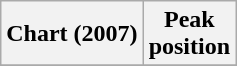<table class="wikitable sortable plainrowheaders">
<tr>
<th>Chart (2007)</th>
<th>Peak<br>position</th>
</tr>
<tr>
</tr>
</table>
